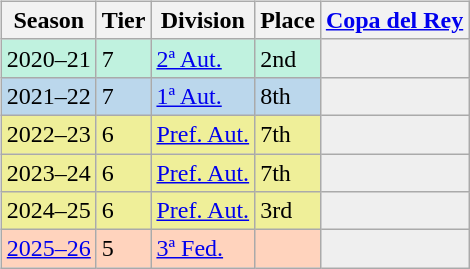<table>
<tr>
<td valign="top" width=0%><br><table class="wikitable">
<tr style="background:#f0f6fa;">
<th>Season</th>
<th>Tier</th>
<th>Division</th>
<th>Place</th>
<th><a href='#'>Copa del Rey</a></th>
</tr>
<tr>
<td style="background:#C0F2DF;">2020–21</td>
<td style="background:#C0F2DF;">7</td>
<td style="background:#C0F2DF;"><a href='#'>2ª Aut.</a></td>
<td style="background:#C0F2DF;">2nd</td>
<th style="background:#efefef;"></th>
</tr>
<tr>
<td style="background:#BBD7EC;">2021–22</td>
<td style="background:#BBD7EC;">7</td>
<td style="background:#BBD7EC;"><a href='#'>1ª Aut.</a></td>
<td style="background:#BBD7EC;">8th</td>
<th style="background:#efefef;"></th>
</tr>
<tr>
<td style="background:#EFEF99;">2022–23</td>
<td style="background:#EFEF99;">6</td>
<td style="background:#EFEF99;"><a href='#'>Pref. Aut.</a></td>
<td style="background:#EFEF99;">7th</td>
<td style="background:#efefef;"></td>
</tr>
<tr>
<td style="background:#EFEF99;">2023–24</td>
<td style="background:#EFEF99;">6</td>
<td style="background:#EFEF99;"><a href='#'>Pref. Aut.</a></td>
<td style="background:#EFEF99;">7th</td>
<td style="background:#efefef;"></td>
</tr>
<tr>
<td style="background:#EFEF99;">2024–25</td>
<td style="background:#EFEF99;">6</td>
<td style="background:#EFEF99;"><a href='#'>Pref. Aut.</a></td>
<td style="background:#EFEF99;">3rd</td>
<td style="background:#efefef;"></td>
</tr>
<tr>
<td style="background:#FFD3BD;"><a href='#'>2025–26</a></td>
<td style="background:#FFD3BD;">5</td>
<td style="background:#FFD3BD;"><a href='#'>3ª Fed.</a></td>
<td style="background:#FFD3BD;"></td>
<td style="background:#efefef;"></td>
</tr>
</table>
</td>
</tr>
</table>
